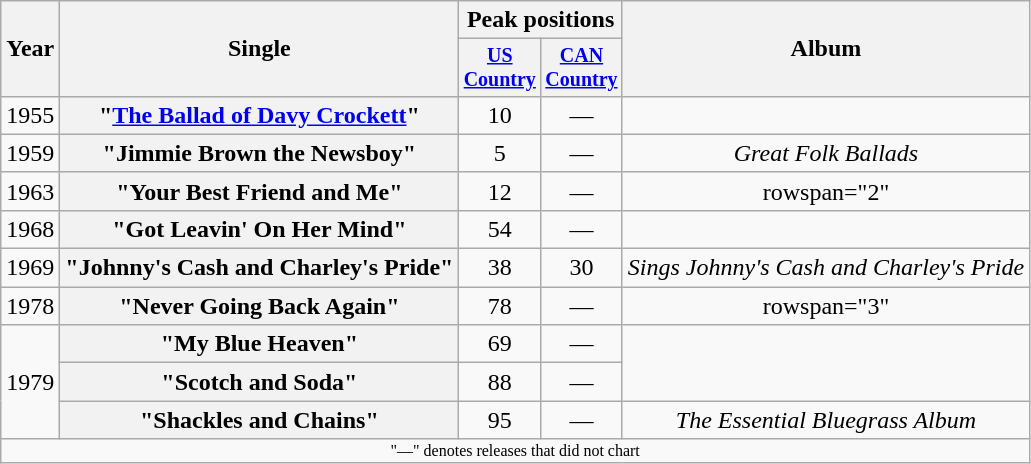<table class="wikitable plainrowheaders" style="text-align:center;">
<tr>
<th rowspan="2">Year</th>
<th rowspan="2">Single</th>
<th colspan="2">Peak positions</th>
<th rowspan="2">Album</th>
</tr>
<tr style="font-size:smaller;">
<th style="width:45px;"><a href='#'>US Country</a><br></th>
<th style="width:45px;"><a href='#'>CAN Country</a><br></th>
</tr>
<tr>
<td>1955</td>
<th scope="row">"<a href='#'>The Ballad of Davy Crockett</a>"</th>
<td>10</td>
<td>—</td>
<td></td>
</tr>
<tr>
<td>1959</td>
<th scope="row">"Jimmie Brown the Newsboy"</th>
<td>5</td>
<td>—</td>
<td><em>Great Folk Ballads</em></td>
</tr>
<tr>
<td>1963</td>
<th scope="row">"Your Best Friend and Me"</th>
<td>12</td>
<td>—</td>
<td>rowspan="2" </td>
</tr>
<tr>
<td>1968</td>
<th scope="row">"Got Leavin' On Her Mind"</th>
<td>54</td>
<td>—</td>
</tr>
<tr>
<td>1969</td>
<th scope="row">"Johnny's Cash and Charley's Pride"</th>
<td>38</td>
<td>30</td>
<td><em>Sings Johnny's Cash and Charley's Pride</em></td>
</tr>
<tr>
<td>1978</td>
<th scope="row">"Never Going Back Again"</th>
<td>78</td>
<td>—</td>
<td>rowspan="3" </td>
</tr>
<tr>
<td rowspan="3">1979</td>
<th scope="row">"My Blue Heaven" </th>
<td>69</td>
<td>—</td>
</tr>
<tr>
<th scope="row">"Scotch and Soda"</th>
<td>88</td>
<td>—</td>
</tr>
<tr>
<th scope="row">"Shackles and Chains" </th>
<td>95</td>
<td>—</td>
<td><em>The Essential Bluegrass Album</em></td>
</tr>
<tr>
<td colspan="5" style="font-size:8pt">"—" denotes releases that did not chart</td>
</tr>
</table>
